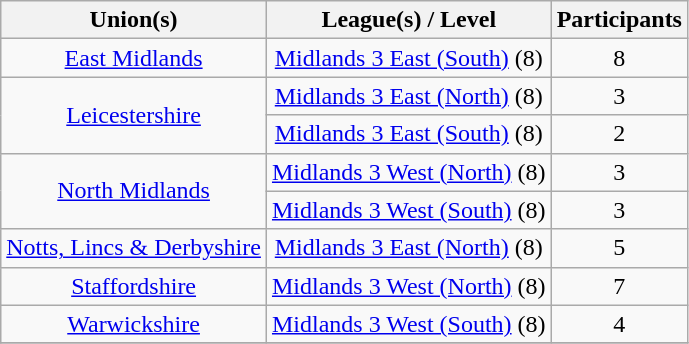<table class="wikitable" style="text-align: center">
<tr>
<th>Union(s)</th>
<th>League(s) / Level</th>
<th>Participants</th>
</tr>
<tr>
<td><a href='#'>East Midlands</a></td>
<td><a href='#'>Midlands 3 East (South)</a> (8)</td>
<td>8</td>
</tr>
<tr>
<td rowspan=2><a href='#'>Leicestershire</a></td>
<td><a href='#'>Midlands 3 East (North)</a> (8)</td>
<td>3</td>
</tr>
<tr>
<td><a href='#'>Midlands 3 East (South)</a> (8)</td>
<td>2</td>
</tr>
<tr>
<td rowspan=2><a href='#'>North Midlands</a></td>
<td><a href='#'>Midlands 3 West (North)</a> (8)</td>
<td>3</td>
</tr>
<tr>
<td><a href='#'>Midlands 3 West (South)</a> (8)</td>
<td>3</td>
</tr>
<tr>
<td><a href='#'>Notts, Lincs & Derbyshire</a></td>
<td><a href='#'>Midlands 3 East (North)</a> (8)</td>
<td>5</td>
</tr>
<tr>
<td><a href='#'>Staffordshire</a></td>
<td><a href='#'>Midlands 3 West (North)</a> (8)</td>
<td>7</td>
</tr>
<tr>
<td><a href='#'>Warwickshire</a></td>
<td><a href='#'>Midlands 3 West (South)</a> (8)</td>
<td>4</td>
</tr>
<tr>
</tr>
</table>
